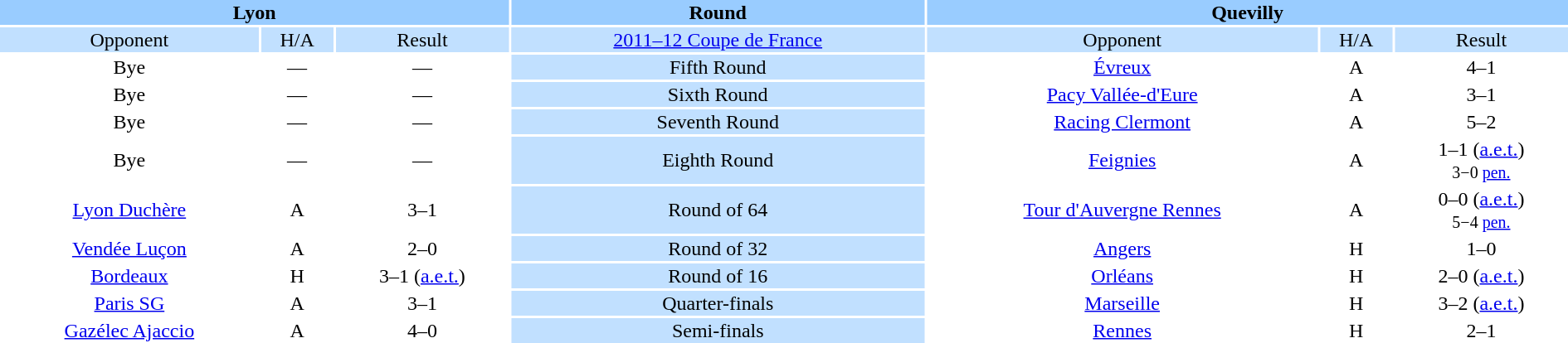<table width="100%" style="text-align:center">
<tr valign=top bgcolor=#99ccff>
<th colspan=3 style="width:1*">Lyon</th>
<th><strong>Round</strong></th>
<th colspan=3 style="width:1*">Quevilly</th>
</tr>
<tr valign=top bgcolor=#c1e0ff>
<td>Opponent</td>
<td>H/A</td>
<td>Result</td>
<td bgcolor=#c1e0ff><a href='#'>2011–12 Coupe de France</a></td>
<td>Opponent</td>
<td>H/A</td>
<td>Result</td>
</tr>
<tr>
<td>Bye</td>
<td>—</td>
<td>—</td>
<td bgcolor=#c1e0ff>Fifth Round</td>
<td><a href='#'>Évreux</a></td>
<td>A</td>
<td>4–1</td>
</tr>
<tr>
<td>Bye</td>
<td>—</td>
<td>—</td>
<td bgcolor=#c1e0ff>Sixth Round</td>
<td><a href='#'>Pacy Vallée-d'Eure</a></td>
<td>A</td>
<td>3–1</td>
</tr>
<tr>
<td>Bye</td>
<td>—</td>
<td>—</td>
<td bgcolor=#c1e0ff>Seventh Round</td>
<td><a href='#'>Racing Clermont</a></td>
<td>A</td>
<td>5–2</td>
</tr>
<tr>
<td>Bye</td>
<td>—</td>
<td>—</td>
<td bgcolor=#c1e0ff>Eighth Round</td>
<td><a href='#'>Feignies</a></td>
<td>A</td>
<td>1–1 (<a href='#'>a.e.t.</a>) <br> <small>3−0 <a href='#'>pen.</a></small></td>
</tr>
<tr>
<td><a href='#'>Lyon Duchère</a></td>
<td>A</td>
<td>3–1</td>
<td bgcolor=#c1e0ff>Round of 64</td>
<td><a href='#'>Tour d'Auvergne Rennes</a></td>
<td>A</td>
<td>0–0 (<a href='#'>a.e.t.</a>) <br> <small>5−4 <a href='#'>pen.</a></small></td>
</tr>
<tr>
<td><a href='#'>Vendée Luçon</a></td>
<td>A</td>
<td>2–0</td>
<td bgcolor=#c1e0ff>Round of 32</td>
<td><a href='#'>Angers</a></td>
<td>H</td>
<td>1–0</td>
</tr>
<tr>
<td><a href='#'>Bordeaux</a></td>
<td>H</td>
<td>3–1 (<a href='#'>a.e.t.</a>)</td>
<td bgcolor=#c1e0ff>Round of 16</td>
<td><a href='#'>Orléans</a></td>
<td>H</td>
<td>2–0 (<a href='#'>a.e.t.</a>)</td>
</tr>
<tr>
<td><a href='#'>Paris SG</a></td>
<td>A</td>
<td>3–1</td>
<td bgcolor=#c1e0ff>Quarter-finals</td>
<td><a href='#'>Marseille</a></td>
<td>H</td>
<td>3–2 (<a href='#'>a.e.t.</a>)</td>
</tr>
<tr>
<td><a href='#'>Gazélec Ajaccio</a></td>
<td>A</td>
<td>4–0</td>
<td bgcolor=#c1e0ff>Semi-finals</td>
<td><a href='#'>Rennes</a></td>
<td>H</td>
<td>2–1</td>
</tr>
</table>
